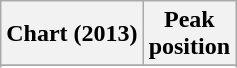<table class="wikitable sortable plainrowheaders" style="text-align:center">
<tr>
<th scope="col">Chart (2013)</th>
<th scope="col">Peak<br>position</th>
</tr>
<tr>
</tr>
<tr>
</tr>
<tr>
</tr>
</table>
